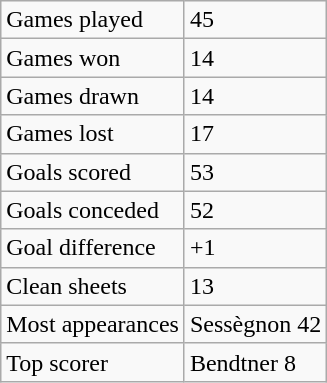<table class="wikitable">
<tr>
<td>Games played</td>
<td>45</td>
</tr>
<tr>
<td>Games won</td>
<td>14</td>
</tr>
<tr>
<td>Games drawn</td>
<td>14</td>
</tr>
<tr>
<td>Games lost</td>
<td>17</td>
</tr>
<tr>
<td>Goals scored</td>
<td>53</td>
</tr>
<tr>
<td>Goals conceded</td>
<td>52</td>
</tr>
<tr>
<td>Goal difference</td>
<td>+1</td>
</tr>
<tr>
<td>Clean sheets</td>
<td>13</td>
</tr>
<tr>
<td>Most appearances</td>
<td>Sessègnon 42</td>
</tr>
<tr>
<td>Top scorer</td>
<td>Bendtner 8</td>
</tr>
</table>
